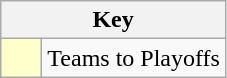<table class="wikitable" style="text-align: center;">
<tr>
<th colspan=2>Key</th>
</tr>
<tr>
<td style="background:#ffffcc; width:20px;"></td>
<td align=left>Teams to Playoffs</td>
</tr>
</table>
